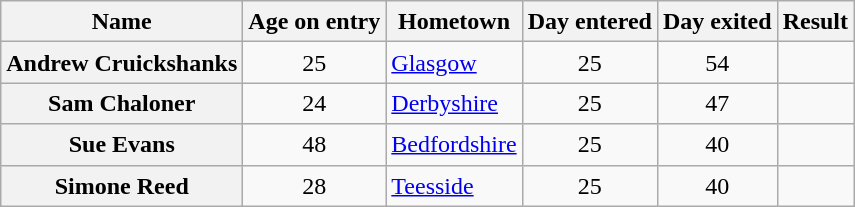<table class="wikitable sortable" style="text-align:left; line-height:20px; width:auto;">
<tr>
<th scope="col">Name</th>
<th scope="col">Age on entry</th>
<th scope="col">Hometown</th>
<th scope="col">Day entered</th>
<th scope="col">Day exited</th>
<th scope="col">Result</th>
</tr>
<tr>
<th scope="row">Andrew Cruickshanks</th>
<td align="center">25</td>
<td><a href='#'>Glasgow</a></td>
<td align="center">25</td>
<td align="center">54</td>
<td></td>
</tr>
<tr>
<th scope="row">Sam Chaloner</th>
<td align="center">24</td>
<td><a href='#'>Derbyshire</a></td>
<td align="center">25</td>
<td align="center">47</td>
<td></td>
</tr>
<tr>
<th scope="row">Sue Evans</th>
<td align="center">48</td>
<td><a href='#'>Bedfordshire</a></td>
<td align="center">25</td>
<td align="center">40</td>
<td></td>
</tr>
<tr>
<th scope="row">Simone Reed</th>
<td align="center">28</td>
<td><a href='#'>Teesside</a></td>
<td align="center">25</td>
<td align="center">40</td>
<td></td>
</tr>
</table>
